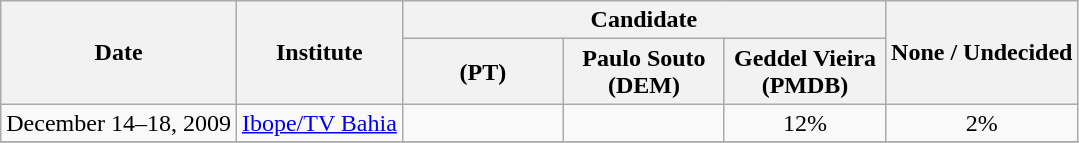<table class=wikitable style=text-align:center;>
<tr>
<th rowspan=2>Date</th>
<th rowspan=2>Institute</th>
<th colspan=3>Candidate</th>
<th rowspan=2>None / Undecided</th>
</tr>
<tr>
<th width=100> (PT)</th>
<th width=100>Paulo Souto (DEM)</th>
<th width=100>Geddel Vieira (PMDB)</th>
</tr>
<tr>
<td>December 14–18, 2009</td>
<td><a href='#'>Ibope/TV Bahia</a></td>
<td></td>
<td></td>
<td align="center">12%</td>
<td align="center">2%</td>
</tr>
<tr>
</tr>
</table>
